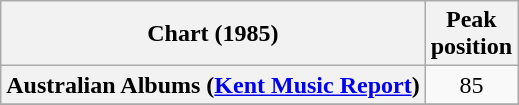<table class="wikitable sortable plainrowheaders" style="text-align:center">
<tr>
<th scope="col">Chart (1985)</th>
<th scope="col">Peak<br>position</th>
</tr>
<tr>
<th scope="row">Australian Albums (<a href='#'>Kent Music Report</a>)</th>
<td>85</td>
</tr>
<tr>
</tr>
</table>
